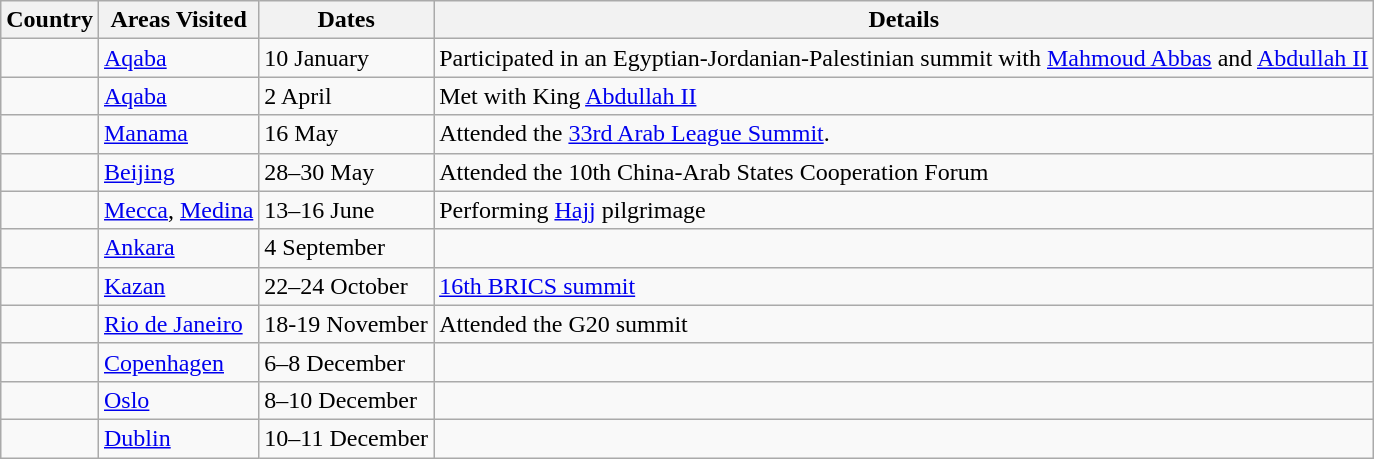<table class="wikitable">
<tr>
<th>Country</th>
<th>Areas Visited</th>
<th>Dates</th>
<th>Details</th>
</tr>
<tr>
<td></td>
<td><a href='#'>Aqaba</a></td>
<td>10 January</td>
<td>Participated in an Egyptian-Jordanian-Palestinian summit with <a href='#'>Mahmoud Abbas</a> and <a href='#'>Abdullah II</a></td>
</tr>
<tr>
<td></td>
<td><a href='#'>Aqaba</a></td>
<td>2 April</td>
<td>Met with King <a href='#'>Abdullah II</a></td>
</tr>
<tr>
<td></td>
<td><a href='#'>Manama</a></td>
<td>16 May</td>
<td>Attended the <a href='#'>33rd Arab League Summit</a>.</td>
</tr>
<tr>
<td></td>
<td><a href='#'>Beijing</a></td>
<td>28–30 May</td>
<td>Attended the 10th China-Arab States Cooperation Forum</td>
</tr>
<tr>
<td></td>
<td><a href='#'>Mecca</a>, <a href='#'>Medina</a></td>
<td>13–16 June</td>
<td>Performing <a href='#'>Hajj</a> pilgrimage</td>
</tr>
<tr>
<td></td>
<td><a href='#'>Ankara</a></td>
<td>4 September</td>
<td></td>
</tr>
<tr>
<td></td>
<td><a href='#'>Kazan</a></td>
<td>22–24 October</td>
<td><a href='#'>16th BRICS summit</a></td>
</tr>
<tr>
<td></td>
<td><a href='#'>Rio de Janeiro</a></td>
<td>18-19 November</td>
<td>Attended the G20 summit</td>
</tr>
<tr>
<td></td>
<td><a href='#'>Copenhagen</a></td>
<td>6–8 December</td>
<td></td>
</tr>
<tr>
<td></td>
<td><a href='#'>Oslo</a></td>
<td>8–10 December</td>
<td></td>
</tr>
<tr>
<td></td>
<td><a href='#'>Dublin</a></td>
<td>10–11 December</td>
<td></td>
</tr>
</table>
